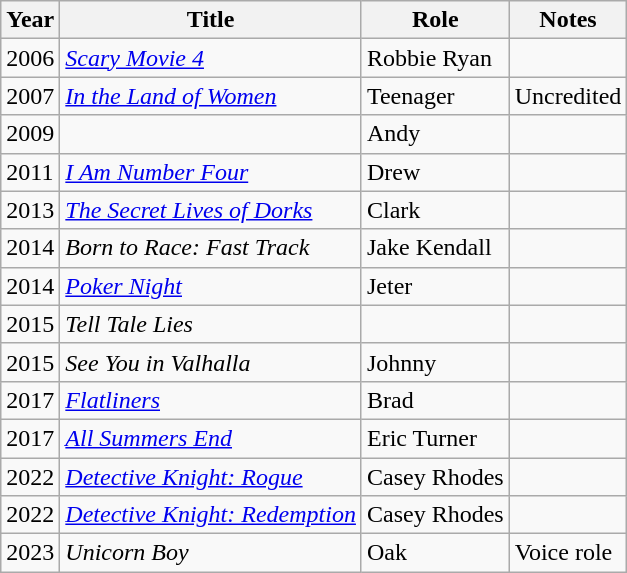<table class="wikitable sortable">
<tr>
<th>Year</th>
<th>Title</th>
<th>Role</th>
<th class="unsortable">Notes</th>
</tr>
<tr>
<td>2006</td>
<td><em><a href='#'>Scary Movie 4</a></em></td>
<td>Robbie Ryan</td>
<td></td>
</tr>
<tr>
<td>2007</td>
<td><em><a href='#'>In the Land of Women</a></em></td>
<td>Teenager</td>
<td>Uncredited</td>
</tr>
<tr>
<td>2009</td>
<td><em></em></td>
<td>Andy</td>
<td></td>
</tr>
<tr>
<td>2011</td>
<td><em><a href='#'>I Am Number Four</a></em></td>
<td>Drew</td>
<td></td>
</tr>
<tr>
<td>2013</td>
<td data-sort-value="Secret Lives of Dorks, The"><em><a href='#'>The Secret Lives of Dorks</a></em></td>
<td>Clark</td>
<td></td>
</tr>
<tr>
<td>2014</td>
<td><em>Born to Race: Fast Track</em></td>
<td>Jake Kendall</td>
<td></td>
</tr>
<tr>
<td>2014</td>
<td><em><a href='#'>Poker Night</a></em></td>
<td>Jeter</td>
<td></td>
</tr>
<tr>
<td>2015</td>
<td><em>Tell Tale Lies</em></td>
<td></td>
<td></td>
</tr>
<tr>
<td>2015</td>
<td><em>See You in Valhalla</em></td>
<td>Johnny</td>
<td></td>
</tr>
<tr>
<td>2017</td>
<td><em><a href='#'>Flatliners</a></em></td>
<td>Brad</td>
<td></td>
</tr>
<tr>
<td>2017</td>
<td><em><a href='#'>All Summers End</a></em></td>
<td>Eric Turner</td>
<td></td>
</tr>
<tr>
<td>2022</td>
<td><em><a href='#'>Detective Knight: Rogue</a></em></td>
<td>Casey Rhodes</td>
<td></td>
</tr>
<tr>
<td>2022</td>
<td><em><a href='#'>Detective Knight: Redemption</a></em></td>
<td>Casey Rhodes</td>
<td></td>
</tr>
<tr>
<td>2023</td>
<td><em>Unicorn Boy</em></td>
<td>Oak</td>
<td>Voice role</td>
</tr>
</table>
